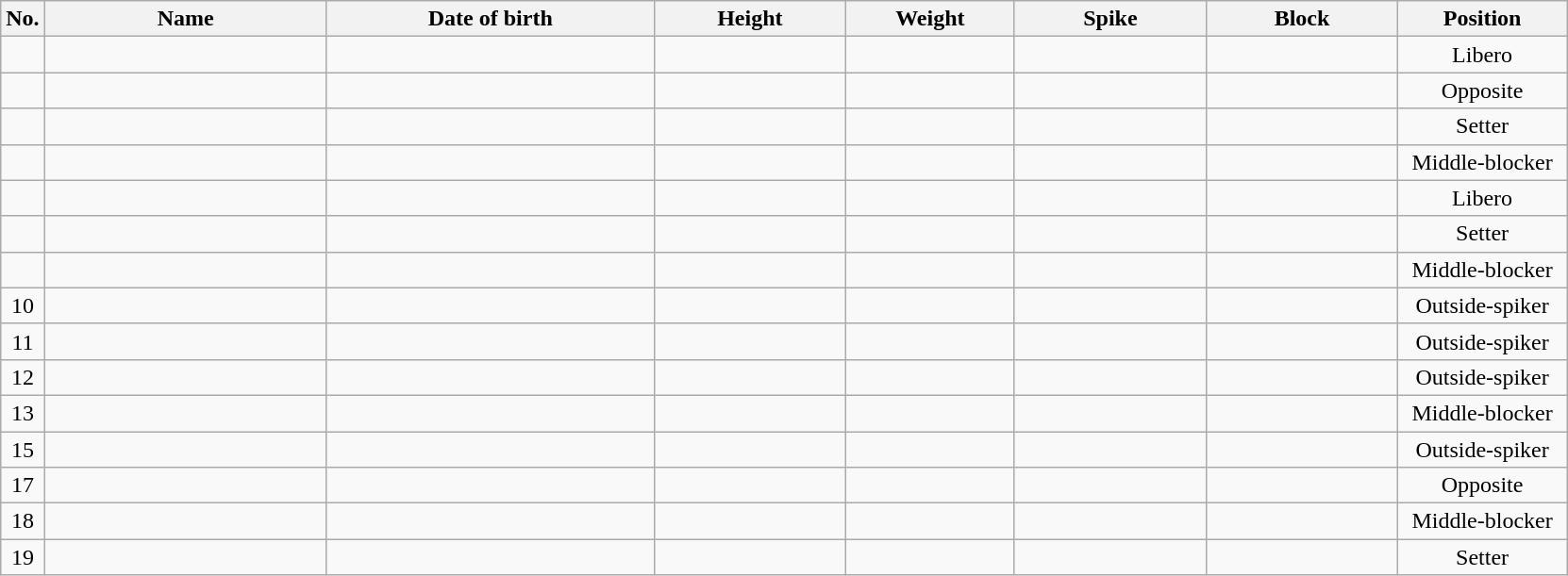<table class="wikitable sortable" style="font-size:100%; text-align:center;">
<tr>
<th>No.</th>
<th style="width:12em">Name</th>
<th style="width:14em">Date of birth</th>
<th style="width:8em">Height</th>
<th style="width:7em">Weight</th>
<th style="width:8em">Spike</th>
<th style="width:8em">Block</th>
<th style="width:7em">Position</th>
</tr>
<tr>
<td></td>
<td align=left> </td>
<td align=right></td>
<td></td>
<td></td>
<td></td>
<td></td>
<td>Libero</td>
</tr>
<tr>
<td></td>
<td align=left> </td>
<td align=right></td>
<td></td>
<td></td>
<td></td>
<td></td>
<td>Opposite</td>
</tr>
<tr>
<td></td>
<td align=left> </td>
<td align=right></td>
<td></td>
<td></td>
<td></td>
<td></td>
<td>Setter</td>
</tr>
<tr>
<td></td>
<td align=left> </td>
<td align=right></td>
<td></td>
<td></td>
<td></td>
<td></td>
<td>Middle-blocker</td>
</tr>
<tr>
<td></td>
<td align=left> </td>
<td align=right></td>
<td></td>
<td></td>
<td></td>
<td></td>
<td>Libero</td>
</tr>
<tr>
<td></td>
<td align=left>  </td>
<td align=right></td>
<td></td>
<td></td>
<td></td>
<td></td>
<td>Setter</td>
</tr>
<tr>
<td></td>
<td align=left> </td>
<td align=right></td>
<td></td>
<td></td>
<td></td>
<td></td>
<td>Middle-blocker</td>
</tr>
<tr>
<td>10</td>
<td align=left> </td>
<td align=right></td>
<td></td>
<td></td>
<td></td>
<td></td>
<td>Outside-spiker</td>
</tr>
<tr>
<td>11</td>
<td align=left> </td>
<td align=right></td>
<td></td>
<td></td>
<td></td>
<td></td>
<td>Outside-spiker</td>
</tr>
<tr>
<td>12</td>
<td align=left> </td>
<td align=right></td>
<td></td>
<td></td>
<td></td>
<td></td>
<td>Outside-spiker</td>
</tr>
<tr>
<td>13</td>
<td align=left> </td>
<td align=right></td>
<td></td>
<td></td>
<td></td>
<td></td>
<td>Middle-blocker</td>
</tr>
<tr>
<td>15</td>
<td align=left> </td>
<td align=right></td>
<td></td>
<td></td>
<td></td>
<td></td>
<td>Outside-spiker</td>
</tr>
<tr>
<td>17</td>
<td align=left> </td>
<td align=right></td>
<td></td>
<td></td>
<td></td>
<td></td>
<td>Opposite</td>
</tr>
<tr>
<td>18</td>
<td align=left> </td>
<td align=right></td>
<td></td>
<td></td>
<td></td>
<td></td>
<td>Middle-blocker</td>
</tr>
<tr>
<td>19</td>
<td align=left> </td>
<td align=right></td>
<td></td>
<td></td>
<td></td>
<td></td>
<td>Setter</td>
</tr>
</table>
